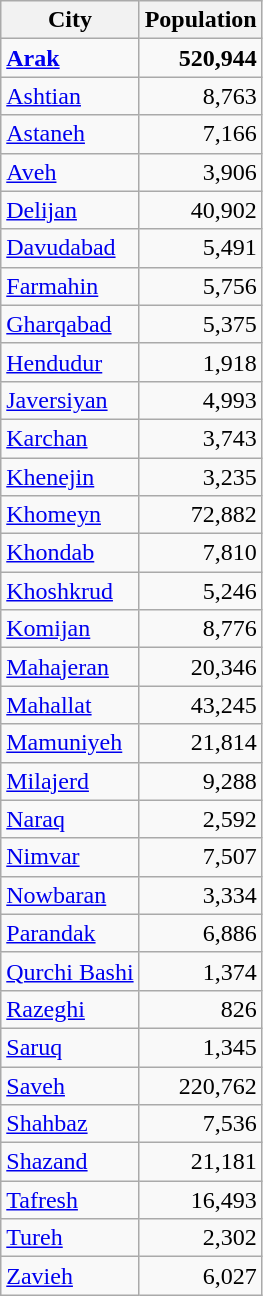<table class="wikitable sortable">
<tr>
<th>City</th>
<th>Population</th>
</tr>
<tr>
<td><strong><a href='#'>Arak</a></strong></td>
<td style="text-align: right;"><strong>520,944</strong></td>
</tr>
<tr>
<td><a href='#'>Ashtian</a></td>
<td style="text-align: right;">8,763</td>
</tr>
<tr>
<td><a href='#'>Astaneh</a></td>
<td style="text-align: right;">7,166</td>
</tr>
<tr>
<td><a href='#'>Aveh</a></td>
<td style="text-align: right;">3,906</td>
</tr>
<tr>
<td><a href='#'>Delijan</a></td>
<td style="text-align: right;">40,902</td>
</tr>
<tr>
<td><a href='#'>Davudabad</a></td>
<td style="text-align: right;">5,491</td>
</tr>
<tr>
<td><a href='#'>Farmahin</a></td>
<td style="text-align: right;">5,756</td>
</tr>
<tr>
<td><a href='#'>Gharqabad</a></td>
<td style="text-align: right;">5,375</td>
</tr>
<tr>
<td><a href='#'>Hendudur</a></td>
<td style="text-align: right;">1,918</td>
</tr>
<tr>
<td><a href='#'>Javersiyan</a></td>
<td style="text-align: right;">4,993</td>
</tr>
<tr>
<td><a href='#'>Karchan</a></td>
<td style="text-align: right;">3,743</td>
</tr>
<tr>
<td><a href='#'>Khenejin</a></td>
<td style="text-align: right;">3,235</td>
</tr>
<tr>
<td><a href='#'>Khomeyn</a></td>
<td style="text-align: right;">72,882</td>
</tr>
<tr>
<td><a href='#'>Khondab</a></td>
<td style="text-align: right;">7,810</td>
</tr>
<tr>
<td><a href='#'>Khoshkrud</a></td>
<td style="text-align: right;">5,246</td>
</tr>
<tr>
<td><a href='#'>Komijan</a></td>
<td style="text-align: right;">8,776</td>
</tr>
<tr>
<td><a href='#'>Mahajeran</a></td>
<td style="text-align: right;">20,346</td>
</tr>
<tr>
<td><a href='#'>Mahallat</a></td>
<td style="text-align: right;">43,245</td>
</tr>
<tr>
<td><a href='#'>Mamuniyeh</a></td>
<td style="text-align: right;">21,814</td>
</tr>
<tr>
<td><a href='#'>Milajerd</a></td>
<td style="text-align: right;">9,288</td>
</tr>
<tr>
<td><a href='#'>Naraq</a></td>
<td style="text-align: right;">2,592</td>
</tr>
<tr>
<td><a href='#'>Nimvar</a></td>
<td style="text-align: right;">7,507</td>
</tr>
<tr>
<td><a href='#'>Nowbaran</a></td>
<td style="text-align: right;">3,334</td>
</tr>
<tr>
<td><a href='#'>Parandak</a></td>
<td style="text-align: right;">6,886</td>
</tr>
<tr>
<td><a href='#'>Qurchi Bashi</a></td>
<td style="text-align: right;">1,374</td>
</tr>
<tr>
<td><a href='#'>Razeghi</a></td>
<td style="text-align: right;">826</td>
</tr>
<tr>
<td><a href='#'>Saruq</a></td>
<td style="text-align: right;">1,345</td>
</tr>
<tr>
<td><a href='#'>Saveh</a></td>
<td style="text-align: right;">220,762</td>
</tr>
<tr>
<td><a href='#'>Shahbaz</a></td>
<td style="text-align: right;">7,536</td>
</tr>
<tr>
<td><a href='#'>Shazand</a></td>
<td style="text-align: right;">21,181</td>
</tr>
<tr>
<td><a href='#'>Tafresh</a></td>
<td style="text-align: right;">16,493</td>
</tr>
<tr>
<td><a href='#'>Tureh</a></td>
<td style="text-align: right;">2,302</td>
</tr>
<tr>
<td><a href='#'>Zavieh</a></td>
<td style="text-align: right;">6,027</td>
</tr>
</table>
